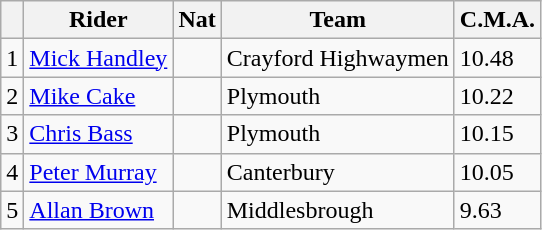<table class=wikitable>
<tr>
<th></th>
<th>Rider</th>
<th>Nat</th>
<th>Team</th>
<th>C.M.A.</th>
</tr>
<tr>
<td align="center">1</td>
<td><a href='#'>Mick Handley</a></td>
<td></td>
<td>Crayford Highwaymen</td>
<td>10.48</td>
</tr>
<tr>
<td align="center">2</td>
<td><a href='#'>Mike Cake</a></td>
<td></td>
<td>Plymouth</td>
<td>10.22</td>
</tr>
<tr>
<td align="center">3</td>
<td><a href='#'>Chris Bass</a></td>
<td></td>
<td>Plymouth</td>
<td>10.15</td>
</tr>
<tr>
<td align="center">4</td>
<td><a href='#'>Peter Murray</a></td>
<td></td>
<td>Canterbury</td>
<td>10.05</td>
</tr>
<tr>
<td align="center">5</td>
<td><a href='#'>Allan Brown</a></td>
<td></td>
<td>Middlesbrough</td>
<td>9.63</td>
</tr>
</table>
